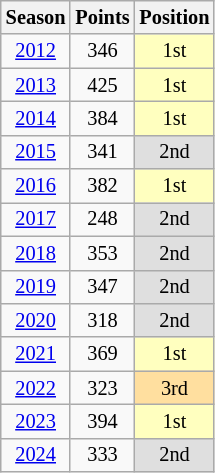<table class="wikitable" style="font-size:85%; text-align:center">
<tr>
<th>Season</th>
<th>Points</th>
<th>Position</th>
</tr>
<tr>
<td><a href='#'>2012</a></td>
<td>346</td>
<td style="background:#ffffbf;">1st</td>
</tr>
<tr>
<td><a href='#'>2013</a></td>
<td>425</td>
<td style="background:#ffffbf;">1st</td>
</tr>
<tr>
<td><a href='#'>2014</a></td>
<td>384</td>
<td style="background:#ffffbf;">1st</td>
</tr>
<tr>
<td><a href='#'>2015</a></td>
<td>341</td>
<td style="background:#dfdfdf;">2nd</td>
</tr>
<tr>
<td><a href='#'>2016</a></td>
<td>382</td>
<td style="background:#ffffbf;">1st</td>
</tr>
<tr>
<td><a href='#'>2017</a></td>
<td>248</td>
<td style="background:#dfdfdf;">2nd</td>
</tr>
<tr>
<td><a href='#'>2018</a></td>
<td>353</td>
<td style="background:#dfdfdf;">2nd</td>
</tr>
<tr>
<td><a href='#'>2019</a></td>
<td>347</td>
<td style="background:#dfdfdf;">2nd</td>
</tr>
<tr>
<td><a href='#'>2020</a></td>
<td>318</td>
<td style="background:#dfdfdf;">2nd</td>
</tr>
<tr>
<td><a href='#'>2021</a></td>
<td>369</td>
<td style="background:#ffffbf;">1st</td>
</tr>
<tr>
<td><a href='#'>2022</a></td>
<td>323</td>
<td style="background:#ffdf9f;">3rd</td>
</tr>
<tr>
<td><a href='#'>2023</a></td>
<td>394</td>
<td style="background:#ffffbf;">1st</td>
</tr>
<tr>
<td><a href='#'>2024</a></td>
<td>333</td>
<td style="background:#dfdfdf;">2nd</td>
</tr>
</table>
